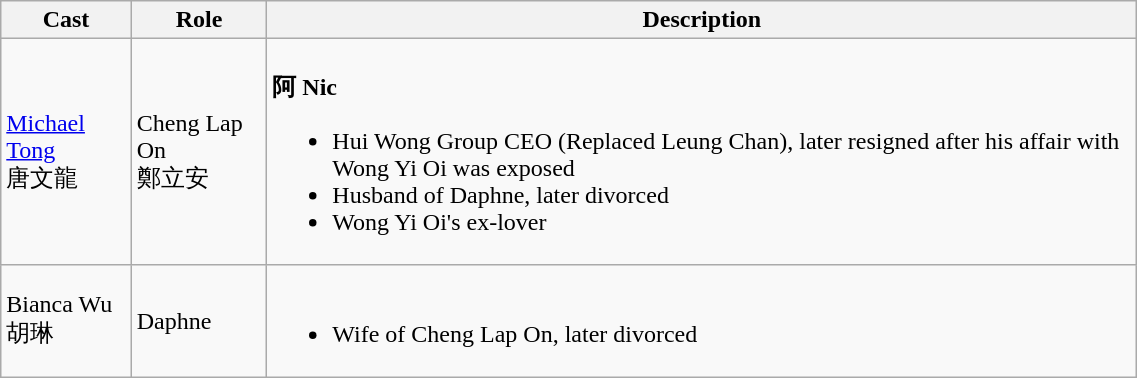<table class="wikitable" width="60%">
<tr>
<th>Cast</th>
<th>Role</th>
<th>Description</th>
</tr>
<tr>
<td><a href='#'>Michael Tong</a> <br> 唐文龍</td>
<td>Cheng Lap On <br> 鄭立安</td>
<td><br><strong>阿 Nic</strong><ul><li>Hui Wong Group CEO (Replaced Leung Chan), later resigned after his affair with Wong Yi Oi was exposed</li><li>Husband of Daphne, later divorced</li><li>Wong Yi Oi's ex-lover</li></ul></td>
</tr>
<tr>
<td>Bianca Wu <br> 胡琳</td>
<td>Daphne</td>
<td><br><ul><li>Wife of Cheng Lap On, later divorced</li></ul></td>
</tr>
</table>
